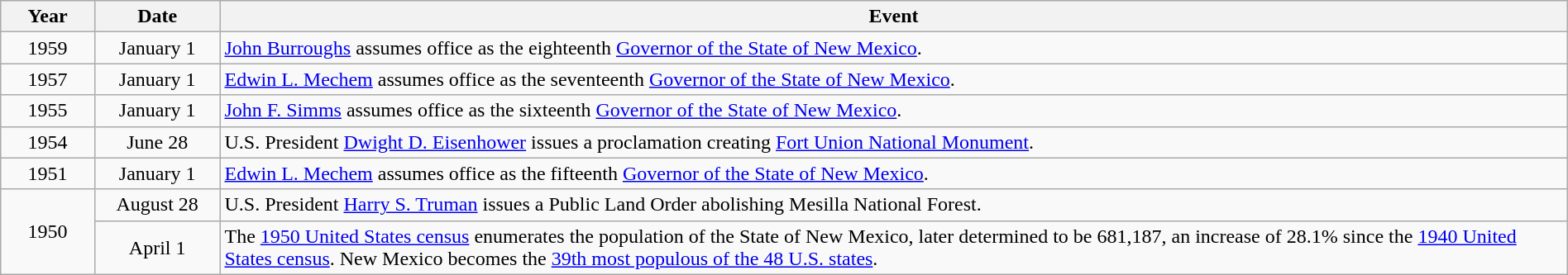<table class="wikitable" style="width:100%;">
<tr>
<th style="width:6%">Year</th>
<th style="width:8%">Date</th>
<th style="width:86%">Event</th>
</tr>
<tr>
<td align=center rowspan=1>1959</td>
<td align=center>January 1</td>
<td><a href='#'>John Burroughs</a> assumes office as the eighteenth <a href='#'>Governor of the State of New Mexico</a>.</td>
</tr>
<tr>
<td align=center rowspan=1>1957</td>
<td align=center>January 1</td>
<td><a href='#'>Edwin L. Mechem</a> assumes office as the seventeenth <a href='#'>Governor of the State of New Mexico</a>.</td>
</tr>
<tr>
<td align=center rowspan=1>1955</td>
<td align=center>January 1</td>
<td><a href='#'>John F. Simms</a> assumes office as the sixteenth <a href='#'>Governor of the State of New Mexico</a>.</td>
</tr>
<tr>
<td align=center rowspan=1>1954</td>
<td align=center>June 28</td>
<td>U.S. President <a href='#'>Dwight D. Eisenhower</a> issues a proclamation creating <a href='#'>Fort Union National Monument</a>.</td>
</tr>
<tr>
<td align=center rowspan=1>1951</td>
<td align=center>January 1</td>
<td><a href='#'>Edwin L. Mechem</a> assumes office as the fifteenth <a href='#'>Governor of the State of New Mexico</a>.</td>
</tr>
<tr>
<td align=center rowspan=2>1950</td>
<td align=center>August 28</td>
<td>U.S. President <a href='#'>Harry S. Truman</a> issues a Public Land Order abolishing Mesilla National Forest.</td>
</tr>
<tr>
<td align=center>April 1</td>
<td>The <a href='#'>1950 United States census</a> enumerates the population of the State of New Mexico, later determined to be 681,187, an increase of 28.1% since the <a href='#'>1940 United States census</a>. New Mexico becomes the <a href='#'>39th most populous of the 48 U.S. states</a>.</td>
</tr>
</table>
